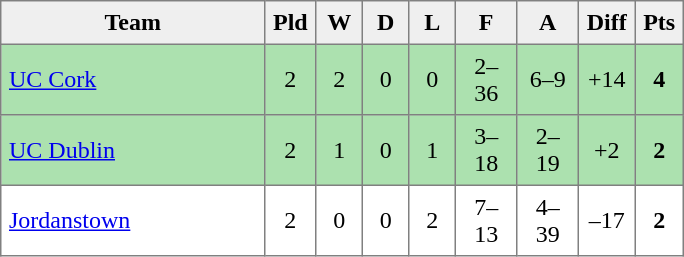<table style=border-collapse:collapse border=1 cellspacing=0 cellpadding=5>
<tr align=center bgcolor=#efefef>
<th width=165>Team</th>
<th width=20>Pld</th>
<th width=20>W</th>
<th width=20>D</th>
<th width=20>L</th>
<th width=30>F</th>
<th width=30>A</th>
<th width=20>Diff</th>
<th width=20>Pts</th>
</tr>
<tr align=center style="background:#ACE1AF;">
<td style="text-align:left;"><a href='#'>UC Cork</a></td>
<td>2</td>
<td>2</td>
<td>0</td>
<td>0</td>
<td>2–36</td>
<td>6–9</td>
<td>+14</td>
<td><strong>4</strong></td>
</tr>
<tr align=center style="background:#ACE1AF;">
<td style="text-align:left;"><a href='#'>UC Dublin</a></td>
<td>2</td>
<td>1</td>
<td>0</td>
<td>1</td>
<td>3–18</td>
<td>2–19</td>
<td>+2</td>
<td><strong>2</strong></td>
</tr>
<tr align=center style="background:#FFFFFF;">
<td style="text-align:left;"><a href='#'>Jordanstown</a></td>
<td>2</td>
<td>0</td>
<td>0</td>
<td>2</td>
<td>7–13</td>
<td>4–39</td>
<td>–17</td>
<td><strong>2</strong></td>
</tr>
</table>
